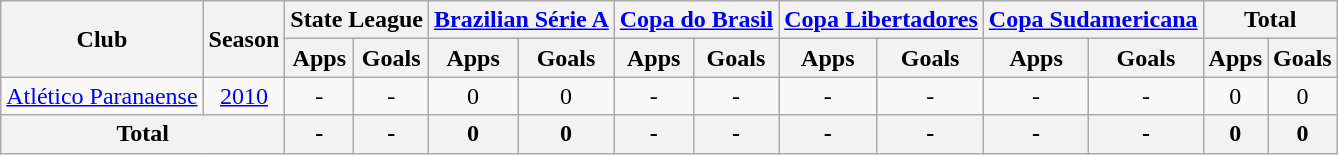<table class="wikitable" style="text-align: center;">
<tr>
<th rowspan="2">Club</th>
<th rowspan="2">Season</th>
<th colspan="2">State League</th>
<th colspan="2"><a href='#'>Brazilian Série A</a></th>
<th colspan="2"><a href='#'>Copa do Brasil</a></th>
<th colspan="2"><a href='#'>Copa Libertadores</a></th>
<th colspan="2"><a href='#'>Copa Sudamericana</a></th>
<th colspan="2">Total</th>
</tr>
<tr>
<th>Apps</th>
<th>Goals</th>
<th>Apps</th>
<th>Goals</th>
<th>Apps</th>
<th>Goals</th>
<th>Apps</th>
<th>Goals</th>
<th>Apps</th>
<th>Goals</th>
<th>Apps</th>
<th>Goals</th>
</tr>
<tr>
<td rowspan="1" valign="center"><a href='#'>Atlético Paranaense</a></td>
<td><a href='#'>2010</a></td>
<td>-</td>
<td>-</td>
<td>0</td>
<td>0</td>
<td>-</td>
<td>-</td>
<td>-</td>
<td>-</td>
<td>-</td>
<td>-</td>
<td>0</td>
<td>0</td>
</tr>
<tr>
<th colspan="2"><strong>Total</strong></th>
<th>-</th>
<th>-</th>
<th>0</th>
<th>0</th>
<th>-</th>
<th>-</th>
<th>-</th>
<th>-</th>
<th>-</th>
<th>-</th>
<th>0</th>
<th>0</th>
</tr>
</table>
